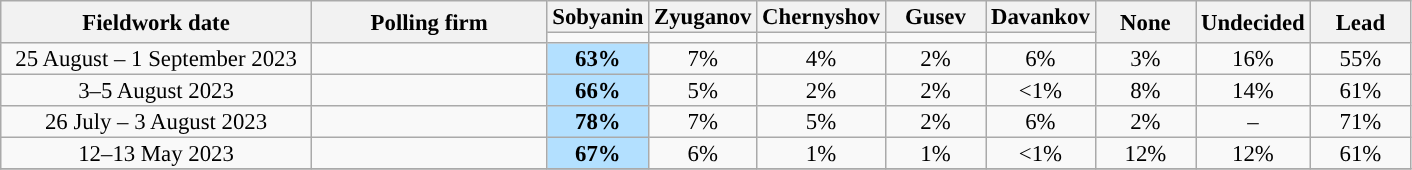<table class=wikitable style="font-size:95%; line-height:14px; text-align:center">
<tr>
<th style=width:200px; rowspan=2>Fieldwork date</th>
<th style=width:150px; rowspan=2>Polling firm</th>
<th style="width:60px;">Sobyanin</th>
<th style="width:60px;">Zyuganov</th>
<th style="width:60px;">Chernyshov</th>
<th style="width:60px;">Gusev</th>
<th style="width:60px;">Davankov</th>
<th style="width:60px;" rowspan=2>None</th>
<th style="width:60px;" rowspan=2>Undecided</th>
<th style="width:60px;" rowspan="2">Lead</th>
</tr>
<tr>
<td bgcolor=></td>
<td bgcolor=></td>
<td bgcolor=></td>
<td bgcolor=></td>
<td bgcolor=></td>
</tr>
<tr>
<td>25 August – 1 September 2023</td>
<td></td>
<td style="background:#B3E0FF"><strong>63%</strong></td>
<td>7%</td>
<td>4%</td>
<td>2%</td>
<td>6%</td>
<td>3%</td>
<td>16%</td>
<td style="background:">55%</td>
</tr>
<tr>
<td>3–5 August 2023</td>
<td></td>
<td style="background:#B3E0FF"><strong>66%</strong></td>
<td>5%</td>
<td>2%</td>
<td>2%</td>
<td><1%</td>
<td>8%</td>
<td>14%</td>
<td style="background:">61%</td>
</tr>
<tr>
<td>26 July – 3 August 2023</td>
<td></td>
<td style="background:#B3E0FF"><strong>78%</strong></td>
<td>7%</td>
<td>5%</td>
<td>2%</td>
<td>6%</td>
<td>2%</td>
<td>–</td>
<td style="background:">71%</td>
</tr>
<tr>
<td>12–13 May 2023</td>
<td></td>
<td style="background:#B3E0FF"><strong>67%</strong></td>
<td>6%</td>
<td>1%</td>
<td>1%</td>
<td><1%</td>
<td>12%</td>
<td>12%</td>
<td style="background:">61%</td>
</tr>
<tr>
</tr>
</table>
